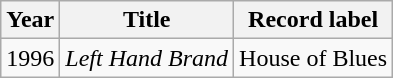<table class="wikitable sortable">
<tr>
<th>Year</th>
<th>Title</th>
<th>Record label</th>
</tr>
<tr>
<td>1996</td>
<td><em>Left Hand Brand</em></td>
<td style="text-align:center;">House of Blues</td>
</tr>
</table>
